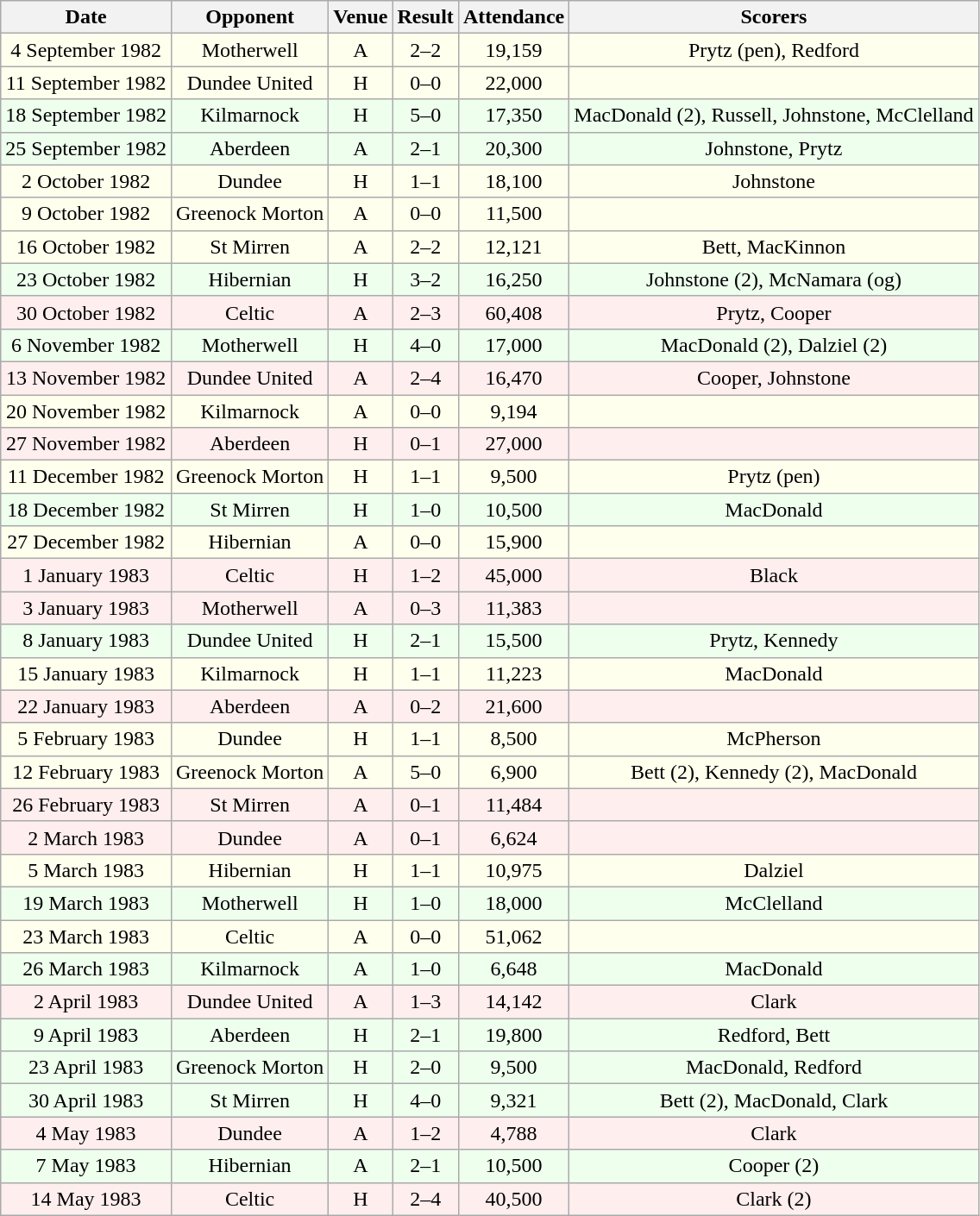<table class="wikitable sortable" style="font-size:100%; text-align:center">
<tr>
<th>Date</th>
<th>Opponent</th>
<th>Venue</th>
<th>Result</th>
<th>Attendance</th>
<th>Scorers</th>
</tr>
<tr bgcolor = "#FFFFEE">
<td>4 September 1982</td>
<td>Motherwell</td>
<td>A</td>
<td>2–2</td>
<td>19,159</td>
<td>Prytz (pen), Redford</td>
</tr>
<tr bgcolor = "#FFFFEE">
<td>11 September 1982</td>
<td>Dundee United</td>
<td>H</td>
<td>0–0</td>
<td>22,000</td>
<td></td>
</tr>
<tr bgcolor = "#EEFFEE">
<td>18 September 1982</td>
<td>Kilmarnock</td>
<td>H</td>
<td>5–0</td>
<td>17,350</td>
<td>MacDonald (2), Russell, Johnstone, McClelland</td>
</tr>
<tr bgcolor = "#EEFFEE">
<td>25 September 1982</td>
<td>Aberdeen</td>
<td>A</td>
<td>2–1</td>
<td>20,300</td>
<td>Johnstone, Prytz</td>
</tr>
<tr bgcolor = "#FFFFEE">
<td>2 October 1982</td>
<td>Dundee</td>
<td>H</td>
<td>1–1</td>
<td>18,100</td>
<td>Johnstone</td>
</tr>
<tr bgcolor = "#FFFFEE">
<td>9 October 1982</td>
<td>Greenock Morton</td>
<td>A</td>
<td>0–0</td>
<td>11,500</td>
<td></td>
</tr>
<tr bgcolor = "#FFFFEE">
<td>16 October 1982</td>
<td>St Mirren</td>
<td>A</td>
<td>2–2</td>
<td>12,121</td>
<td>Bett, MacKinnon</td>
</tr>
<tr bgcolor = "#EEFFEE">
<td>23 October 1982</td>
<td>Hibernian</td>
<td>H</td>
<td>3–2</td>
<td>16,250</td>
<td>Johnstone (2), McNamara (og)</td>
</tr>
<tr bgcolor = "#FFEEEE">
<td>30 October 1982</td>
<td>Celtic</td>
<td>A</td>
<td>2–3</td>
<td>60,408</td>
<td>Prytz, Cooper</td>
</tr>
<tr bgcolor = "#EEFFEE">
<td>6 November 1982</td>
<td>Motherwell</td>
<td>H</td>
<td>4–0</td>
<td>17,000</td>
<td>MacDonald (2), Dalziel (2)</td>
</tr>
<tr bgcolor = "#FFEEEE">
<td>13 November 1982</td>
<td>Dundee United</td>
<td>A</td>
<td>2–4</td>
<td>16,470</td>
<td>Cooper, Johnstone</td>
</tr>
<tr bgcolor = "#FFFFEE">
<td>20 November 1982</td>
<td>Kilmarnock</td>
<td>A</td>
<td>0–0</td>
<td>9,194</td>
<td></td>
</tr>
<tr bgcolor = "#FFEEEE">
<td>27 November 1982</td>
<td>Aberdeen</td>
<td>H</td>
<td>0–1</td>
<td>27,000</td>
<td></td>
</tr>
<tr bgcolor = "#FFFFEE">
<td>11 December 1982</td>
<td>Greenock Morton</td>
<td>H</td>
<td>1–1</td>
<td>9,500</td>
<td>Prytz (pen)</td>
</tr>
<tr bgcolor = "#EEFFEE">
<td>18 December 1982</td>
<td>St Mirren</td>
<td>H</td>
<td>1–0</td>
<td>10,500</td>
<td>MacDonald</td>
</tr>
<tr bgcolor = "#FFFFEE">
<td>27 December 1982</td>
<td>Hibernian</td>
<td>A</td>
<td>0–0</td>
<td>15,900</td>
<td></td>
</tr>
<tr bgcolor = "#FFEEEE">
<td>1 January 1983</td>
<td>Celtic</td>
<td>H</td>
<td>1–2</td>
<td>45,000</td>
<td>Black</td>
</tr>
<tr bgcolor = "#FFEEEE">
<td>3 January 1983</td>
<td>Motherwell</td>
<td>A</td>
<td>0–3</td>
<td>11,383</td>
<td></td>
</tr>
<tr bgcolor = "#EEFFEE">
<td>8 January 1983</td>
<td>Dundee United</td>
<td>H</td>
<td>2–1</td>
<td>15,500</td>
<td>Prytz, Kennedy</td>
</tr>
<tr bgcolor = "#FFFFEE">
<td>15 January 1983</td>
<td>Kilmarnock</td>
<td>H</td>
<td>1–1</td>
<td>11,223</td>
<td>MacDonald</td>
</tr>
<tr bgcolor = "#FFEEEE">
<td>22 January 1983</td>
<td>Aberdeen</td>
<td>A</td>
<td>0–2</td>
<td>21,600</td>
<td></td>
</tr>
<tr bgcolor = "#FFFFEE">
<td>5 February 1983</td>
<td>Dundee</td>
<td>H</td>
<td>1–1</td>
<td>8,500</td>
<td>McPherson</td>
</tr>
<tr bgcolor = "#FFFFEE">
<td>12 February 1983</td>
<td>Greenock Morton</td>
<td>A</td>
<td>5–0</td>
<td>6,900</td>
<td>Bett (2), Kennedy (2), MacDonald</td>
</tr>
<tr bgcolor = "#FFEEEE">
<td>26 February 1983</td>
<td>St Mirren</td>
<td>A</td>
<td>0–1</td>
<td>11,484</td>
<td></td>
</tr>
<tr bgcolor = "#FFEEEE">
<td>2 March 1983</td>
<td>Dundee</td>
<td>A</td>
<td>0–1</td>
<td>6,624</td>
<td></td>
</tr>
<tr bgcolor = "#FFFFEE">
<td>5 March 1983</td>
<td>Hibernian</td>
<td>H</td>
<td>1–1</td>
<td>10,975</td>
<td>Dalziel</td>
</tr>
<tr bgcolor = "#EEFFEE">
<td>19 March 1983</td>
<td>Motherwell</td>
<td>H</td>
<td>1–0</td>
<td>18,000</td>
<td>McClelland</td>
</tr>
<tr bgcolor = "#FFFFEE">
<td>23 March 1983</td>
<td>Celtic</td>
<td>A</td>
<td>0–0</td>
<td>51,062</td>
<td></td>
</tr>
<tr bgcolor = "#EEFFEE">
<td>26 March 1983</td>
<td>Kilmarnock</td>
<td>A</td>
<td>1–0</td>
<td>6,648</td>
<td>MacDonald</td>
</tr>
<tr bgcolor = "#FFEEEE">
<td>2 April 1983</td>
<td>Dundee United</td>
<td>A</td>
<td>1–3</td>
<td>14,142</td>
<td>Clark</td>
</tr>
<tr bgcolor = "#EEFFEE">
<td>9 April 1983</td>
<td>Aberdeen</td>
<td>H</td>
<td>2–1</td>
<td>19,800</td>
<td>Redford, Bett</td>
</tr>
<tr bgcolor = "#EEFFEE">
<td>23 April 1983</td>
<td>Greenock Morton</td>
<td>H</td>
<td>2–0</td>
<td>9,500</td>
<td>MacDonald, Redford</td>
</tr>
<tr bgcolor = "#EEFFEE">
<td>30 April 1983</td>
<td>St Mirren</td>
<td>H</td>
<td>4–0</td>
<td>9,321</td>
<td>Bett (2), MacDonald, Clark</td>
</tr>
<tr bgcolor = "#FFEEEE">
<td>4 May 1983</td>
<td>Dundee</td>
<td>A</td>
<td>1–2</td>
<td>4,788</td>
<td>Clark</td>
</tr>
<tr bgcolor = "#EEFFEE">
<td>7 May 1983</td>
<td>Hibernian</td>
<td>A</td>
<td>2–1</td>
<td>10,500</td>
<td>Cooper (2)</td>
</tr>
<tr bgcolor = "#FFEEEE">
<td>14 May 1983</td>
<td>Celtic</td>
<td>H</td>
<td>2–4</td>
<td>40,500</td>
<td>Clark (2)</td>
</tr>
</table>
